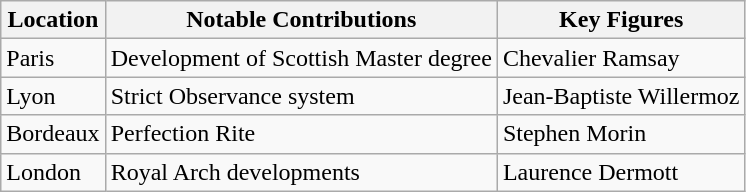<table class="wikitable">
<tr>
<th>Location</th>
<th>Notable Contributions</th>
<th>Key Figures</th>
</tr>
<tr>
<td>Paris</td>
<td>Development of Scottish Master degree</td>
<td>Chevalier Ramsay</td>
</tr>
<tr>
<td>Lyon</td>
<td>Strict Observance system</td>
<td>Jean-Baptiste Willermoz</td>
</tr>
<tr>
<td>Bordeaux</td>
<td>Perfection Rite</td>
<td>Stephen Morin</td>
</tr>
<tr>
<td>London</td>
<td>Royal Arch developments</td>
<td>Laurence Dermott</td>
</tr>
</table>
